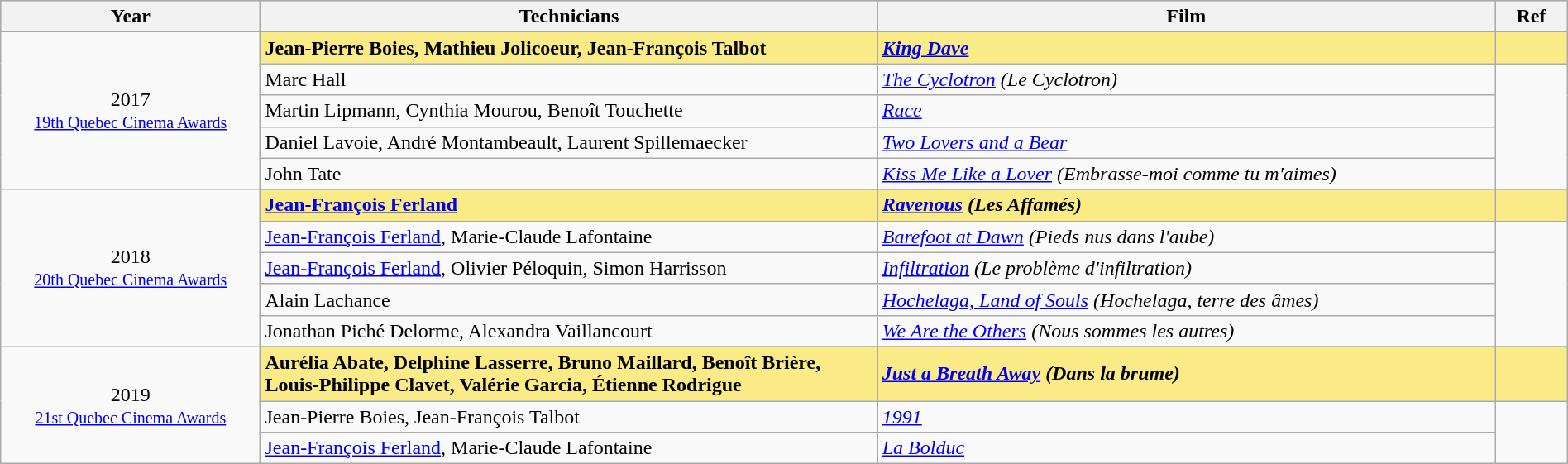<table class="wikitable" style="width:100%;">
<tr style="background:#bebebe;">
<th style="width:8%;">Year</th>
<th style="width:19%;">Technicians</th>
<th style="width:19%;">Film</th>
<th style="width:2%;">Ref</th>
</tr>
<tr>
<td rowspan="6" align="center">2017 <br> <small><a href='#'>19th Quebec Cinema Awards</a></small></td>
</tr>
<tr style="background:#FAEB86">
<td><strong>Jean-Pierre Boies, Mathieu Jolicoeur, Jean-François Talbot</strong></td>
<td><strong><em><a href='#'>King Dave</a></em></strong></td>
<td></td>
</tr>
<tr>
<td>Marc Hall</td>
<td><em><a href='#'>The Cyclotron</a> (Le Cyclotron)</em></td>
<td rowspan=4></td>
</tr>
<tr>
<td>Martin Lipmann, Cynthia Mourou, Benoît Touchette</td>
<td><em><a href='#'>Race</a></em></td>
</tr>
<tr>
<td>Daniel Lavoie, André Montambeault, Laurent Spillemaecker</td>
<td><em><a href='#'>Two Lovers and a Bear</a></em></td>
</tr>
<tr>
<td>John Tate</td>
<td><em><a href='#'>Kiss Me Like a Lover</a> (Embrasse-moi comme tu m'aimes)</em></td>
</tr>
<tr>
<td rowspan="6" align="center">2018 <br> <small><a href='#'>20th Quebec Cinema Awards</a></small></td>
</tr>
<tr style="background:#FAEB86">
<td><strong><a href='#'>Jean-François Ferland</a></strong></td>
<td><strong><em><a href='#'>Ravenous</a> (Les Affamés)</em></strong></td>
<td></td>
</tr>
<tr>
<td><a href='#'>Jean-François Ferland</a>, Marie-Claude Lafontaine</td>
<td><em><a href='#'>Barefoot at Dawn</a> (Pieds nus dans l'aube)</em></td>
<td rowspan=4></td>
</tr>
<tr>
<td><a href='#'>Jean-François Ferland</a>, Olivier Péloquin, Simon Harrisson</td>
<td><em><a href='#'>Infiltration</a> (Le problème d'infiltration)</em></td>
</tr>
<tr>
<td>Alain Lachance</td>
<td><em><a href='#'>Hochelaga, Land of Souls</a> (Hochelaga, terre des âmes)</em></td>
</tr>
<tr>
<td>Jonathan Piché Delorme, Alexandra Vaillancourt</td>
<td><em><a href='#'>We Are the Others</a> (Nous sommes les autres)</em></td>
</tr>
<tr>
<td rowspan="4" align="center">2019 <br> <small><a href='#'>21st Quebec Cinema Awards</a></small></td>
</tr>
<tr style="background:#FAEB86">
<td><strong>Aurélia Abate, Delphine Lasserre, Bruno Maillard, Benoît Brière, Louis-Philippe Clavet, Valérie Garcia, Étienne Rodrigue</strong></td>
<td><strong><em><a href='#'>Just a Breath Away</a> (Dans la brume)</em></strong></td>
<td></td>
</tr>
<tr>
<td>Jean-Pierre Boies, Jean-François Talbot</td>
<td><em><a href='#'>1991</a></em></td>
<td rowspan=2></td>
</tr>
<tr>
<td><a href='#'>Jean-François Ferland</a>, Marie-Claude Lafontaine</td>
<td><em><a href='#'>La Bolduc</a></em></td>
</tr>
</table>
